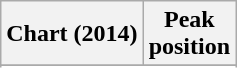<table class="wikitable sortable">
<tr>
<th>Chart (2014)</th>
<th>Peak<br>position</th>
</tr>
<tr>
</tr>
<tr>
</tr>
<tr>
</tr>
</table>
